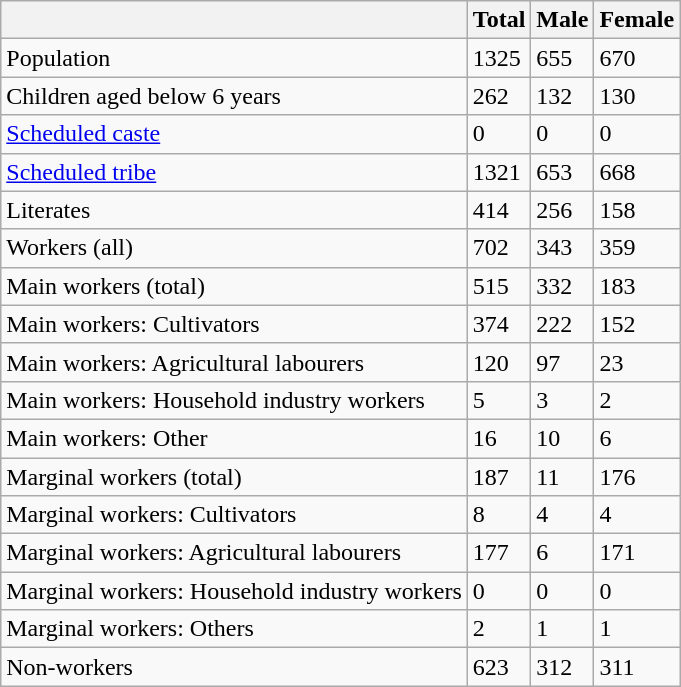<table class="wikitable sortable">
<tr>
<th></th>
<th>Total</th>
<th>Male</th>
<th>Female</th>
</tr>
<tr>
<td>Population</td>
<td>1325</td>
<td>655</td>
<td>670</td>
</tr>
<tr>
<td>Children aged below 6 years</td>
<td>262</td>
<td>132</td>
<td>130</td>
</tr>
<tr>
<td><a href='#'>Scheduled caste</a></td>
<td>0</td>
<td>0</td>
<td>0</td>
</tr>
<tr>
<td><a href='#'>Scheduled tribe</a></td>
<td>1321</td>
<td>653</td>
<td>668</td>
</tr>
<tr>
<td>Literates</td>
<td>414</td>
<td>256</td>
<td>158</td>
</tr>
<tr>
<td>Workers (all)</td>
<td>702</td>
<td>343</td>
<td>359</td>
</tr>
<tr>
<td>Main workers (total)</td>
<td>515</td>
<td>332</td>
<td>183</td>
</tr>
<tr>
<td>Main workers: Cultivators</td>
<td>374</td>
<td>222</td>
<td>152</td>
</tr>
<tr>
<td>Main workers: Agricultural labourers</td>
<td>120</td>
<td>97</td>
<td>23</td>
</tr>
<tr>
<td>Main workers: Household industry workers</td>
<td>5</td>
<td>3</td>
<td>2</td>
</tr>
<tr>
<td>Main workers: Other</td>
<td>16</td>
<td>10</td>
<td>6</td>
</tr>
<tr>
<td>Marginal workers (total)</td>
<td>187</td>
<td>11</td>
<td>176</td>
</tr>
<tr>
<td>Marginal workers: Cultivators</td>
<td>8</td>
<td>4</td>
<td>4</td>
</tr>
<tr>
<td>Marginal workers: Agricultural labourers</td>
<td>177</td>
<td>6</td>
<td>171</td>
</tr>
<tr>
<td>Marginal workers: Household industry workers</td>
<td>0</td>
<td>0</td>
<td>0</td>
</tr>
<tr>
<td>Marginal workers: Others</td>
<td>2</td>
<td>1</td>
<td>1</td>
</tr>
<tr>
<td>Non-workers</td>
<td>623</td>
<td>312</td>
<td>311</td>
</tr>
</table>
